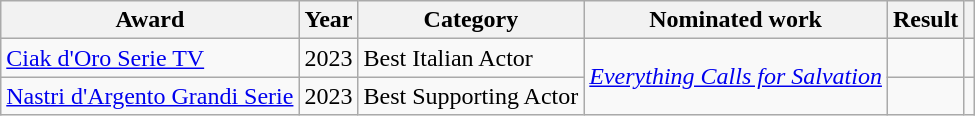<table class="wikitable plainrowheaders sortable">
<tr>
<th>Award</th>
<th>Year</th>
<th>Category</th>
<th>Nominated work</th>
<th>Result</th>
<th class="unsortable"></th>
</tr>
<tr>
<td><a href='#'>Ciak d'Oro Serie TV</a></td>
<td>2023</td>
<td>Best Italian Actor</td>
<td rowspan="2"><em><a href='#'>Everything Calls for Salvation</a></em></td>
<td></td>
<td></td>
</tr>
<tr>
<td><a href='#'>Nastri d'Argento Grandi Serie</a></td>
<td>2023</td>
<td>Best Supporting Actor</td>
<td></td>
<td></td>
</tr>
</table>
